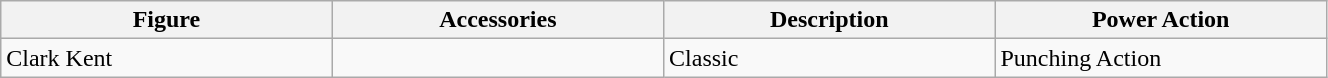<table class="wikitable" style="width:70%;">
<tr>
<th width=25%>Figure</th>
<th width=25%>Accessories</th>
<th width=25%>Description</th>
<th width=25%>Power Action</th>
</tr>
<tr>
<td>Clark Kent</td>
<td></td>
<td>Classic</td>
<td>Punching Action</td>
</tr>
</table>
